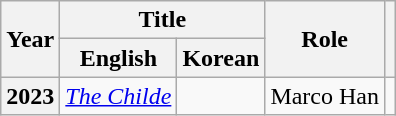<table class="wikitable sortable plainrowheaders" style="text-align:left; font-size:100%;">
<tr>
<th rowspan="2" scope="col">Year</th>
<th colspan="2" scope="col">Title</th>
<th rowspan="2" scope="col">Role</th>
<th rowspan="2" scope="col" class="unsortable"></th>
</tr>
<tr>
<th>English</th>
<th>Korean</th>
</tr>
<tr>
<th scope="row">2023</th>
<td><em><a href='#'>The Childe</a></em></td>
<td></td>
<td>Marco Han</td>
<td></td>
</tr>
</table>
